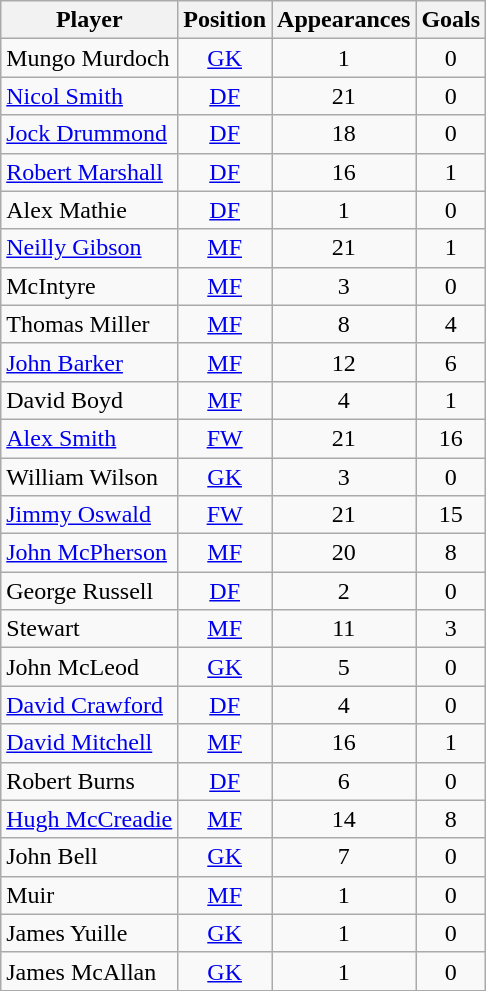<table class="wikitable sortable" style="text-align: center;">
<tr>
<th>Player</th>
<th>Position</th>
<th>Appearances</th>
<th>Goals</th>
</tr>
<tr>
<td align="left"> Mungo Murdoch</td>
<td><a href='#'>GK</a></td>
<td>1</td>
<td>0</td>
</tr>
<tr>
<td align="left"> <a href='#'>Nicol Smith</a></td>
<td><a href='#'>DF</a></td>
<td>21</td>
<td>0</td>
</tr>
<tr>
<td align="left"> <a href='#'>Jock Drummond</a></td>
<td><a href='#'>DF</a></td>
<td>18</td>
<td>0</td>
</tr>
<tr>
<td align="left"> <a href='#'>Robert Marshall</a></td>
<td><a href='#'>DF</a></td>
<td>16</td>
<td>1</td>
</tr>
<tr>
<td align="left"> Alex Mathie</td>
<td><a href='#'>DF</a></td>
<td>1</td>
<td>0</td>
</tr>
<tr>
<td align="left"> <a href='#'>Neilly Gibson</a></td>
<td><a href='#'>MF</a></td>
<td>21</td>
<td>1</td>
</tr>
<tr>
<td align="left"> McIntyre</td>
<td><a href='#'>MF</a></td>
<td>3</td>
<td>0</td>
</tr>
<tr>
<td align="left"> Thomas Miller</td>
<td><a href='#'>MF</a></td>
<td>8</td>
<td>4</td>
</tr>
<tr>
<td align="left"> <a href='#'>John Barker</a></td>
<td><a href='#'>MF</a></td>
<td>12</td>
<td>6</td>
</tr>
<tr>
<td align="left"> David Boyd</td>
<td><a href='#'>MF</a></td>
<td>4</td>
<td>1</td>
</tr>
<tr>
<td align="left"> <a href='#'>Alex Smith</a></td>
<td><a href='#'>FW</a></td>
<td>21</td>
<td>16</td>
</tr>
<tr>
<td align="left"> William Wilson</td>
<td><a href='#'>GK</a></td>
<td>3</td>
<td>0</td>
</tr>
<tr>
<td align="left"> <a href='#'>Jimmy Oswald</a></td>
<td><a href='#'>FW</a></td>
<td>21</td>
<td>15</td>
</tr>
<tr>
<td align="left"> <a href='#'>John McPherson</a></td>
<td><a href='#'>MF</a></td>
<td>20</td>
<td>8</td>
</tr>
<tr>
<td align="left"> George Russell</td>
<td><a href='#'>DF</a></td>
<td>2</td>
<td>0</td>
</tr>
<tr>
<td align="left"> Stewart</td>
<td><a href='#'>MF</a></td>
<td>11</td>
<td>3</td>
</tr>
<tr>
<td align="left"> John McLeod</td>
<td><a href='#'>GK</a></td>
<td>5</td>
<td>0</td>
</tr>
<tr>
<td align="left"> <a href='#'>David Crawford</a></td>
<td><a href='#'>DF</a></td>
<td>4</td>
<td>0</td>
</tr>
<tr>
<td align="left"> <a href='#'>David Mitchell</a></td>
<td><a href='#'>MF</a></td>
<td>16</td>
<td>1</td>
</tr>
<tr>
<td align="left"> Robert Burns</td>
<td><a href='#'>DF</a></td>
<td>6</td>
<td>0</td>
</tr>
<tr>
<td align="left"> <a href='#'>Hugh McCreadie</a></td>
<td><a href='#'>MF</a></td>
<td>14</td>
<td>8</td>
</tr>
<tr>
<td align="left"> John Bell</td>
<td><a href='#'>GK</a></td>
<td>7</td>
<td>0</td>
</tr>
<tr>
<td align="left"> Muir</td>
<td><a href='#'>MF</a></td>
<td>1</td>
<td>0</td>
</tr>
<tr>
<td align="left"> James Yuille</td>
<td><a href='#'>GK</a></td>
<td>1</td>
<td>0</td>
</tr>
<tr>
<td align="left"> James McAllan</td>
<td><a href='#'>GK</a></td>
<td>1</td>
<td>0</td>
</tr>
</table>
